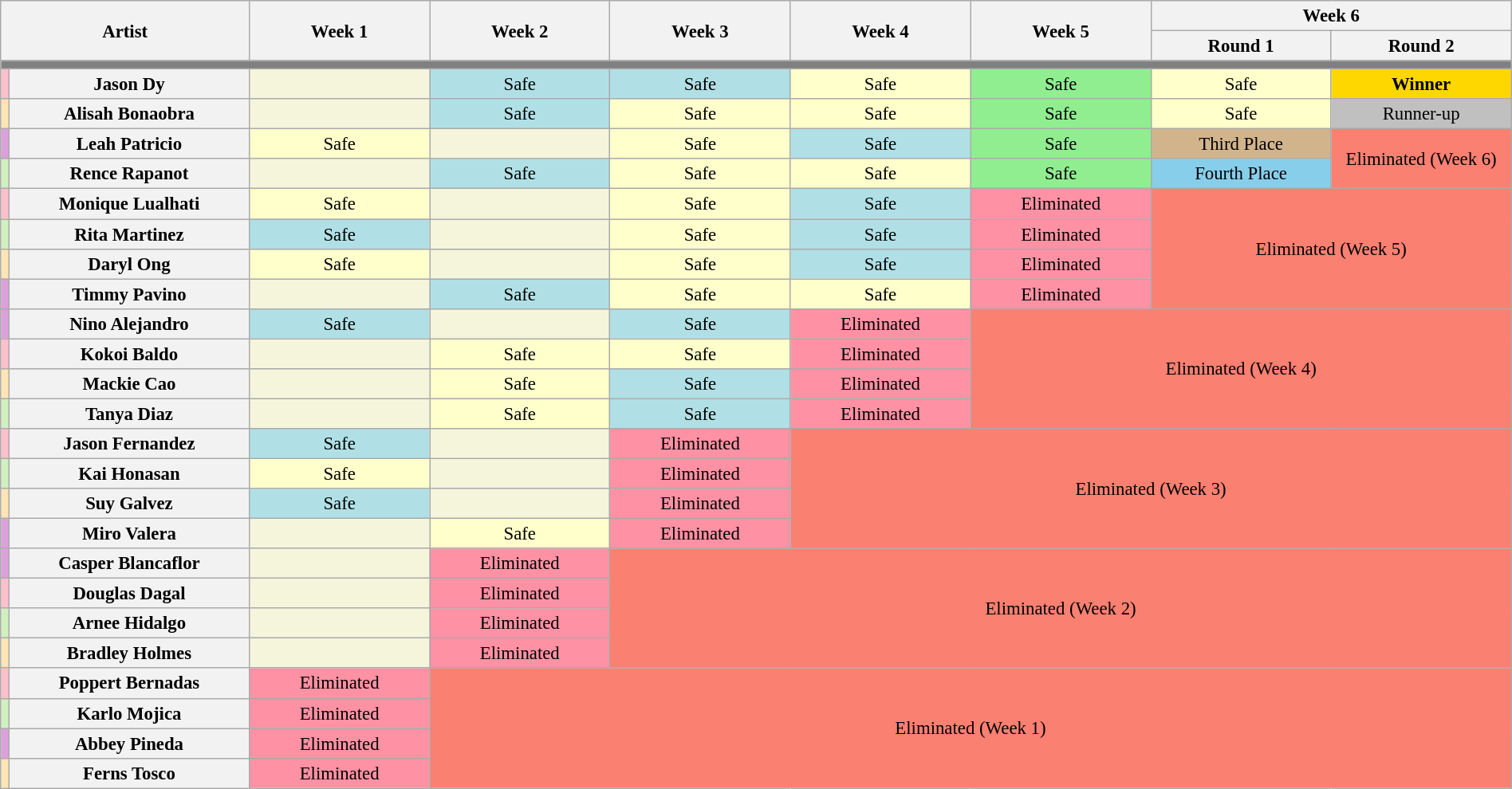<table class="wikitable" style="text-align:center; font-size:95%; width:100%;">
<tr>
<th colspan="2" rowspan="2">Artist</th>
<th rowspan="2" style="width:12%;">Week 1</th>
<th rowspan="2" style="width:12%;">Week 2</th>
<th rowspan="2" style="width:12%;">Week 3</th>
<th rowspan="2" style="width:12%;">Week 4</th>
<th rowspan="2" style="width:12%;">Week 5</th>
<th colspan="2">Week 6</th>
</tr>
<tr>
<th style="width:12%;">Round 1</th>
<th style="width:12%;">Round 2</th>
</tr>
<tr>
<th colspan="9" style="background:grey;"></th>
</tr>
<tr>
<th style="background:pink;"></th>
<th>Jason Dy</th>
<td style="background:#F5F5DC;"></td>
<td style="background:#B0E0E6;">Safe</td>
<td style="background:#B0E0E6;">Safe</td>
<td style="background:#FFFFCC;">Safe</td>
<td style="background:lightgreen;">Safe</td>
<td style="background:#FFFFCC;">Safe</td>
<td style="background:gold;"><strong>Winner</strong></td>
</tr>
<tr>
<th style="background:#ffe5b4;"></th>
<th>Alisah Bonaobra</th>
<td style="background:#F5F5DC;"></td>
<td style="background:#B0E0E6;">Safe</td>
<td style="background:#FFFFCC;">Safe</td>
<td style="background:#FFFFCC;">Safe</td>
<td style="background:lightgreen">Safe</td>
<td style="background:#FFFFCC;">Safe</td>
<td style="background:silver;">Runner-up</td>
</tr>
<tr>
<th style="background:#dda0dd;"></th>
<th>Leah Patricio</th>
<td style="background:#FFFFCC;">Safe</td>
<td style="background:#F5F5DC;"></td>
<td style="background:#FFFFCC;">Safe</td>
<td style="background:#B0E0E6;">Safe</td>
<td style="background:lightgreen;">Safe</td>
<td style="background:tan;">Third Place</td>
<td rowspan="2" style="background:salmon;">Eliminated (Week 6)</td>
</tr>
<tr>
<th style="background:#d0f0c0;"></th>
<th width="16%">Rence Rapanot</th>
<td style="background:#F5F5DC;"></td>
<td style="background:#B0E0E6;">Safe</td>
<td style="background:#FFFFCC;">Safe</td>
<td style="background:#FFFFCC;">Safe</td>
<td style="background:lightgreen;">Safe</td>
<td style="background:skyblue;">Fourth Place</td>
</tr>
<tr>
<th style="background:pink;"></th>
<th>Monique Lualhati</th>
<td style="background:#FFFFCC;">Safe</td>
<td style="background:#F5F5DC;"></td>
<td style="background:#FFFFCC;">Safe</td>
<td style="background:#B0E0E6;">Safe</td>
<td style="background:#FF91A4;">Eliminated</td>
<td colspan="2" rowspan="4" style="background:salmon;">Eliminated (Week 5)</td>
</tr>
<tr>
<th style="background:#d0f0c0;"></th>
<th>Rita Martinez</th>
<td style="background:#B0E0E6;">Safe</td>
<td style="background:#F5F5DC;"></td>
<td style="background:#FFFFCC;">Safe</td>
<td style="background:#B0E0E6;">Safe</td>
<td style="background:#FF91A4;">Eliminated</td>
</tr>
<tr>
<th style="background:#ffe5b4;"></th>
<th>Daryl Ong</th>
<td style="background:#FFFFCC;">Safe</td>
<td style="background:#F5F5DC;"></td>
<td style="background:#FFFFCC;">Safe</td>
<td style="background:#B0E0E6;">Safe</td>
<td style="background:#FF91A4;">Eliminated</td>
</tr>
<tr>
<th style="background:#dda0dd;"></th>
<th>Timmy Pavino</th>
<td style="background:#F5F5DC;"></td>
<td style="background:#B0E0E6;">Safe</td>
<td style="background:#FFFFCC;">Safe</td>
<td style="background:#FFFFCC;">Safe</td>
<td style="background:#FF91A4;">Eliminated</td>
</tr>
<tr>
<th style="background:#dda0dd;"></th>
<th>Nino Alejandro</th>
<td style="background:#B0E0E6;">Safe</td>
<td style="background:#F5F5DC;"></td>
<td style="background:#B0E0E6;">Safe</td>
<td style="background:#FF91A4;">Eliminated</td>
<td colspan="3" rowspan="4" style="background:salmon;">Eliminated (Week 4)</td>
</tr>
<tr>
<th style="background:pink;"></th>
<th>Kokoi Baldo</th>
<td style="background:#F5F5DC;"></td>
<td style="background:#FFFFCC;">Safe</td>
<td style="background:#FFFFCC;">Safe</td>
<td style="background:#FF91A4;">Eliminated</td>
</tr>
<tr>
<th style="background:#ffe5b4;"></th>
<th>Mackie Cao</th>
<td style="background:#F5F5DC;"></td>
<td style="background:#FFFFCC;">Safe</td>
<td style="background:#B0E0E6;">Safe</td>
<td style="background:#FF91A4;">Eliminated</td>
</tr>
<tr>
<th style="background:#d0f0c0;"></th>
<th>Tanya Diaz</th>
<td style="background:#F5F5DC;"></td>
<td style="background:#FFFFCC;">Safe</td>
<td style="background:#B0E0E6;">Safe</td>
<td style="background:#FF91A4;">Eliminated</td>
</tr>
<tr>
<th style="background:pink;"></th>
<th>Jason Fernandez</th>
<td style="background:#B0E0E6;">Safe</td>
<td style="background:#F5F5DC;"></td>
<td style="background:#FF91A4;">Eliminated</td>
<td colspan="4" rowspan="4" style="background:salmon;">Eliminated (Week 3)</td>
</tr>
<tr>
<th style="background:#d0f0c0;"></th>
<th>Kai Honasan</th>
<td style="background:#FFFFCC;">Safe</td>
<td style="background:#F5F5DC;"></td>
<td style="background:#FF91A4;">Eliminated</td>
</tr>
<tr>
<th style="background:#ffe5b4;"></th>
<th>Suy Galvez</th>
<td style="background:#B0E0E6;">Safe</td>
<td style="background:#F5F5DC;"></td>
<td style="background:#FF91A4;">Eliminated</td>
</tr>
<tr>
<th style="background:#dda0dd;"></th>
<th>Miro Valera</th>
<td style="background:#F5F5DC;"></td>
<td style="background:#FFFFCC;">Safe</td>
<td style="background:#FF91A4;">Eliminated</td>
</tr>
<tr>
<th style="background:#dda0dd;"></th>
<th>Casper Blancaflor</th>
<td style="background:#F5F5DC;"></td>
<td style="background:#FF91A4;">Eliminated</td>
<td colspan="5" rowspan="4" style="background:salmon;">Eliminated (Week 2)</td>
</tr>
<tr>
<th style="background:pink;"></th>
<th>Douglas Dagal</th>
<td style="background:#F5F5DC;"></td>
<td style="background:#FF91A4;">Eliminated</td>
</tr>
<tr>
<th style="background:#d0f0c0;"></th>
<th>Arnee Hidalgo</th>
<td style="background:#F5F5DC;"></td>
<td style="background:#FF91A4;">Eliminated</td>
</tr>
<tr>
<th style="background:#ffe5b4;"></th>
<th>Bradley Holmes</th>
<td style="background:#F5F5DC;"></td>
<td style="background:#FF91A4;">Eliminated</td>
</tr>
<tr>
<th style="background:pink;"></th>
<th>Poppert Bernadas</th>
<td style="background:#FF91A4;">Eliminated</td>
<td colspan="6" rowspan="4" style="background:salmon;">Eliminated (Week 1)</td>
</tr>
<tr>
<th style="background:#d0f0c0;"></th>
<th>Karlo Mojica</th>
<td style="background:#FF91A4;">Eliminated</td>
</tr>
<tr>
<th style="background:#dda0dd;"></th>
<th>Abbey Pineda</th>
<td style="background:#FF91A4;">Eliminated</td>
</tr>
<tr>
<th style="background:#ffe5b4;"></th>
<th>Ferns Tosco</th>
<td style="background:#FF91A4;">Eliminated</td>
</tr>
</table>
